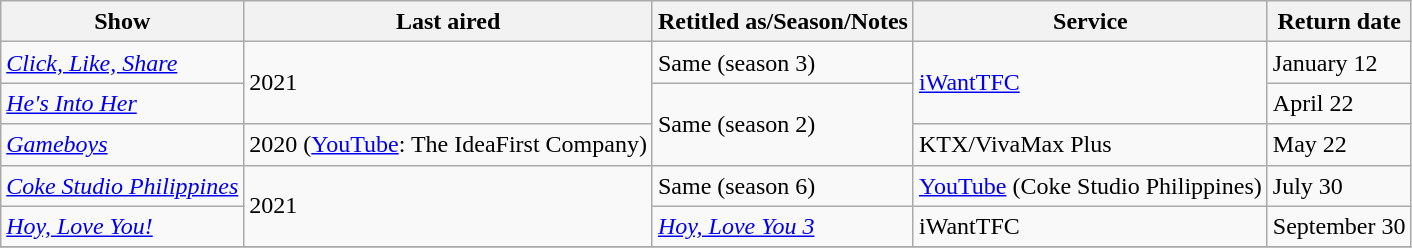<table class="wikitable" style="text-align:left; line-height:20px; width:auto;">
<tr>
<th>Show</th>
<th>Last aired</th>
<th>Retitled as/Season/Notes</th>
<th>Service</th>
<th>Return date</th>
</tr>
<tr>
<td><em><a href='#'>Click, Like, Share</a></em></td>
<td rowspan="2">2021</td>
<td>Same (season 3)</td>
<td rowspan="2"><a href='#'>iWantTFC</a></td>
<td>January 12</td>
</tr>
<tr>
<td><em><a href='#'>He's Into Her</a></em></td>
<td rowspan="2">Same (season 2)</td>
<td>April 22</td>
</tr>
<tr>
<td><em><a href='#'>Gameboys</a></em></td>
<td>2020 (<a href='#'>YouTube</a>: The IdeaFirst Company)</td>
<td>KTX/VivaMax Plus</td>
<td>May 22</td>
</tr>
<tr>
<td><em><a href='#'>Coke Studio Philippines</a></em></td>
<td rowspan="2">2021</td>
<td>Same (season 6)</td>
<td><a href='#'>YouTube</a> (Coke Studio Philippines)</td>
<td>July 30</td>
</tr>
<tr>
<td><em><a href='#'>Hoy, Love You!</a></em></td>
<td><em><a href='#'>Hoy, Love You 3</a></em></td>
<td>iWantTFC</td>
<td>September 30</td>
</tr>
<tr>
</tr>
</table>
